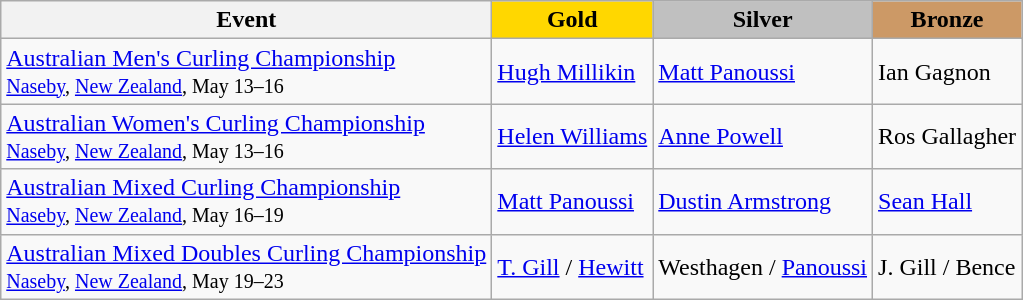<table class="wikitable">
<tr>
<th>Event</th>
<th style="background:gold">Gold</th>
<th style="background:silver">Silver</th>
<th style="background:#cc9966">Bronze</th>
</tr>
<tr>
<td><a href='#'>Australian Men's Curling Championship</a> <br> <small><a href='#'>Naseby</a>, <a href='#'>New Zealand</a>, May 13–16</small></td>
<td><a href='#'>Hugh Millikin</a></td>
<td><a href='#'>Matt Panoussi</a></td>
<td>Ian Gagnon</td>
</tr>
<tr>
<td><a href='#'>Australian Women's Curling Championship</a> <br> <small><a href='#'>Naseby</a>, <a href='#'>New Zealand</a>, May 13–16</small></td>
<td><a href='#'>Helen Williams</a></td>
<td><a href='#'>Anne Powell</a></td>
<td>Ros Gallagher</td>
</tr>
<tr>
<td><a href='#'>Australian Mixed Curling Championship</a> <br> <small><a href='#'>Naseby</a>, <a href='#'>New Zealand</a>, May 16–19</small></td>
<td><a href='#'>Matt Panoussi</a></td>
<td><a href='#'>Dustin Armstrong</a></td>
<td><a href='#'>Sean Hall</a></td>
</tr>
<tr>
<td><a href='#'>Australian Mixed Doubles Curling Championship</a> <br> <small><a href='#'>Naseby</a>, <a href='#'>New Zealand</a>, May 19–23</small></td>
<td><a href='#'>T. Gill</a> / <a href='#'>Hewitt</a></td>
<td>Westhagen / <a href='#'>Panoussi</a></td>
<td>J. Gill / Bence</td>
</tr>
</table>
